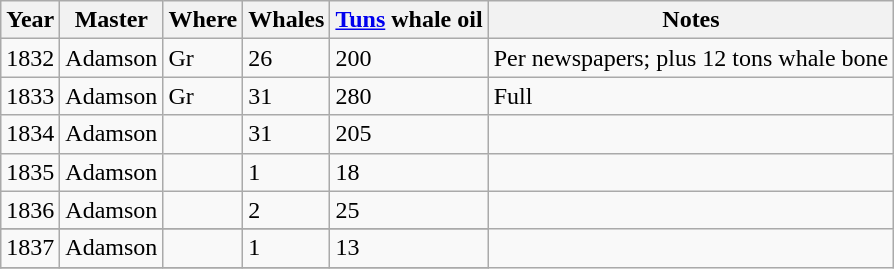<table class="sortable wikitable">
<tr>
<th>Year</th>
<th>Master</th>
<th>Where</th>
<th>Whales</th>
<th><a href='#'>Tuns</a> whale oil</th>
<th>Notes</th>
</tr>
<tr>
<td>1832</td>
<td>Adamson</td>
<td>Gr</td>
<td>26</td>
<td>200</td>
<td>Per newspapers; plus 12 tons whale bone</td>
</tr>
<tr>
<td>1833</td>
<td>Adamson</td>
<td>Gr</td>
<td>31</td>
<td>280</td>
<td>Full</td>
</tr>
<tr>
<td>1834</td>
<td>Adamson</td>
<td></td>
<td>31</td>
<td>205</td>
<td></td>
</tr>
<tr>
<td>1835</td>
<td>Adamson</td>
<td></td>
<td>1</td>
<td>18</td>
<td></td>
</tr>
<tr>
<td>1836</td>
<td>Adamson</td>
<td></td>
<td>2</td>
<td>25</td>
<td></td>
</tr>
<tr>
</tr>
<tr>
<td>1837</td>
<td>Adamson</td>
<td></td>
<td>1</td>
<td>13</td>
</tr>
<tr>
</tr>
</table>
